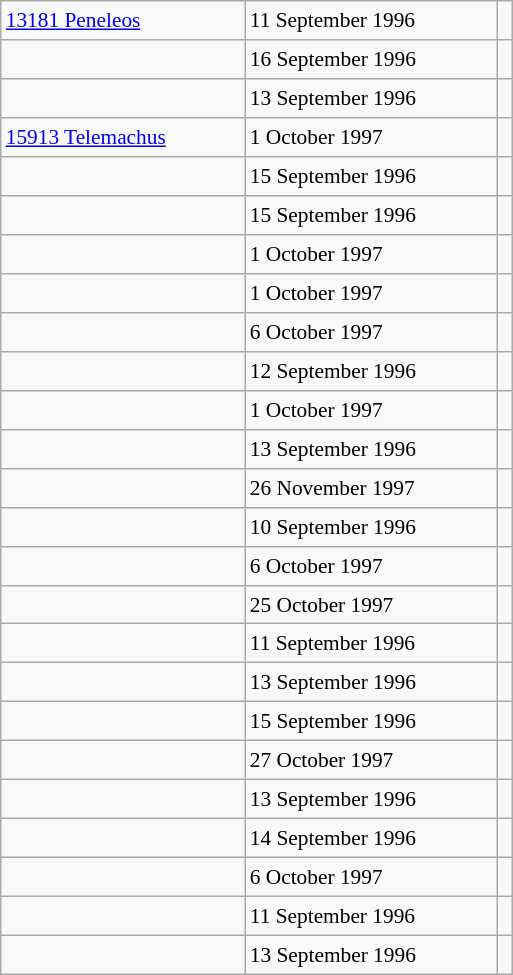<table class="wikitable" style="font-size: 89%; float: left; width: 24em; margin-right: 1em;height: 650px;">
<tr>
<td><a href='#'>13181 Peneleos</a></td>
<td>11 September 1996</td>
<td></td>
</tr>
<tr>
<td></td>
<td>16 September 1996</td>
<td></td>
</tr>
<tr>
<td></td>
<td>13 September 1996</td>
<td></td>
</tr>
<tr>
<td><a href='#'>15913 Telemachus</a></td>
<td>1 October 1997</td>
<td></td>
</tr>
<tr>
<td></td>
<td>15 September 1996</td>
<td></td>
</tr>
<tr>
<td></td>
<td>15 September 1996</td>
<td></td>
</tr>
<tr>
<td></td>
<td>1 October 1997</td>
<td></td>
</tr>
<tr>
<td></td>
<td>1 October 1997</td>
<td></td>
</tr>
<tr>
<td></td>
<td>6 October 1997</td>
<td></td>
</tr>
<tr>
<td></td>
<td>12 September 1996</td>
<td></td>
</tr>
<tr>
<td></td>
<td>1 October 1997</td>
<td></td>
</tr>
<tr>
<td></td>
<td>13 September 1996</td>
<td></td>
</tr>
<tr>
<td></td>
<td>26 November 1997</td>
<td></td>
</tr>
<tr>
<td></td>
<td>10 September 1996</td>
<td></td>
</tr>
<tr>
<td></td>
<td>6 October 1997</td>
<td></td>
</tr>
<tr>
<td></td>
<td>25 October 1997</td>
<td></td>
</tr>
<tr>
<td></td>
<td>11 September 1996</td>
<td></td>
</tr>
<tr>
<td></td>
<td>13 September 1996</td>
<td></td>
</tr>
<tr>
<td></td>
<td>15 September 1996</td>
<td></td>
</tr>
<tr>
<td></td>
<td>27 October 1997</td>
<td></td>
</tr>
<tr>
<td></td>
<td>13 September 1996</td>
<td></td>
</tr>
<tr>
<td></td>
<td>14 September 1996</td>
<td></td>
</tr>
<tr>
<td></td>
<td>6 October 1997</td>
<td></td>
</tr>
<tr>
<td></td>
<td>11 September 1996</td>
<td></td>
</tr>
<tr>
<td></td>
<td>13 September 1996</td>
<td></td>
</tr>
</table>
